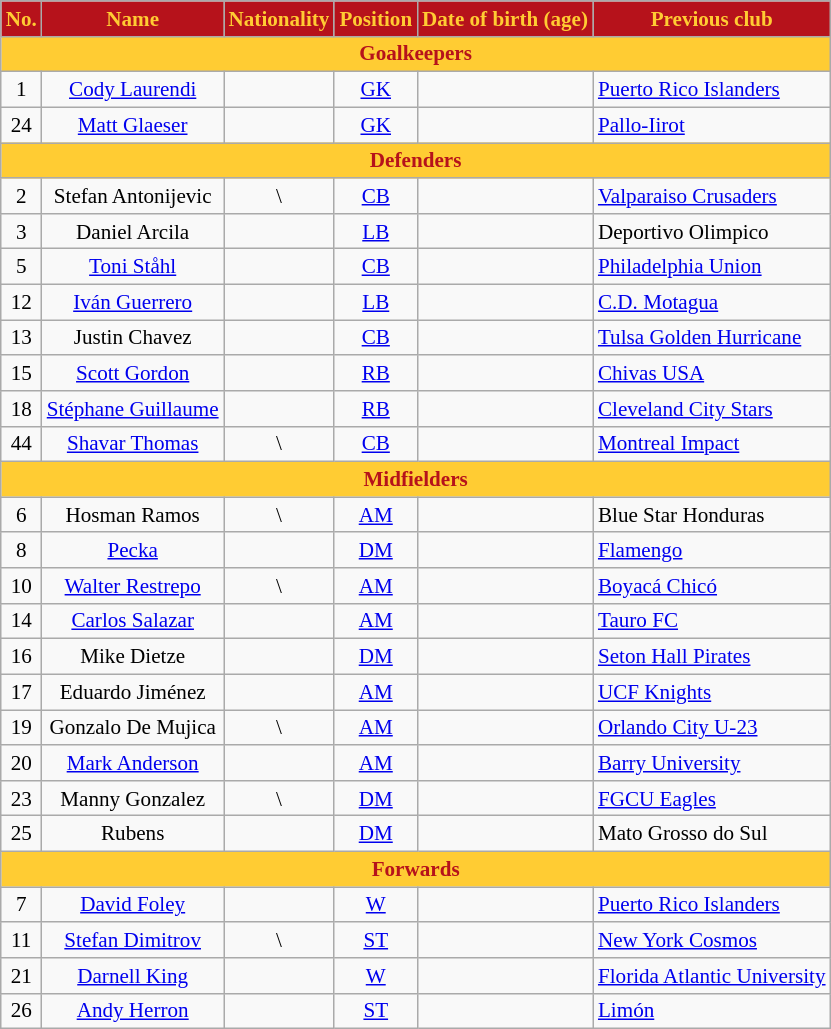<table class="wikitable"  style="text-align:center; font-size:88%;">
<tr>
<th style="background:#b6121b; color:#fc3;">No.</th>
<th style="background:#b6121b; color:#fc3;">Name</th>
<th style="background:#b6121b; color:#fc3;">Nationality</th>
<th style="background:#b6121b; color:#fc3;">Position</th>
<th style="background:#b6121b; color:#fc3;">Date of birth (age)</th>
<th style="background:#b6121b; color:#fc3;">Previous club</th>
</tr>
<tr>
<th colspan="6" style="background:#fc3; color:#b6121b;">Goalkeepers</th>
</tr>
<tr>
<td>1</td>
<td><a href='#'>Cody Laurendi</a></td>
<td></td>
<td><a href='#'>GK</a></td>
<td></td>
<td align="left"> <a href='#'>Puerto Rico Islanders</a></td>
</tr>
<tr>
<td>24</td>
<td><a href='#'>Matt Glaeser</a></td>
<td></td>
<td><a href='#'>GK</a></td>
<td></td>
<td align="left"> <a href='#'>Pallo-Iirot</a></td>
</tr>
<tr>
<th colspan="6" style="background:#fc3; color:#b6121b;">Defenders</th>
</tr>
<tr>
<td>2</td>
<td>Stefan Antonijevic</td>
<td>\</td>
<td><a href='#'>CB</a></td>
<td></td>
<td align="left"> <a href='#'>Valparaiso Crusaders</a></td>
</tr>
<tr>
<td>3</td>
<td>Daniel Arcila</td>
<td></td>
<td><a href='#'>LB</a></td>
<td></td>
<td align="left"> Deportivo Olimpico</td>
</tr>
<tr>
<td>5</td>
<td><a href='#'>Toni Ståhl</a></td>
<td></td>
<td><a href='#'>CB</a></td>
<td></td>
<td align="left"> <a href='#'>Philadelphia Union</a></td>
</tr>
<tr>
<td>12</td>
<td><a href='#'>Iván Guerrero</a></td>
<td></td>
<td><a href='#'>LB</a></td>
<td></td>
<td align="left"> <a href='#'>C.D. Motagua</a></td>
</tr>
<tr>
<td>13</td>
<td>Justin Chavez</td>
<td></td>
<td><a href='#'>CB</a></td>
<td></td>
<td align="left"> <a href='#'>Tulsa Golden Hurricane</a></td>
</tr>
<tr>
<td>15</td>
<td><a href='#'>Scott Gordon</a></td>
<td></td>
<td><a href='#'>RB</a></td>
<td></td>
<td align="left"> <a href='#'>Chivas USA</a></td>
</tr>
<tr>
<td>18</td>
<td><a href='#'>Stéphane Guillaume</a></td>
<td></td>
<td><a href='#'>RB</a></td>
<td></td>
<td align="left"> <a href='#'>Cleveland City Stars</a></td>
</tr>
<tr>
<td>44</td>
<td><a href='#'>Shavar Thomas</a></td>
<td>\</td>
<td><a href='#'>CB</a></td>
<td></td>
<td align="left"> <a href='#'>Montreal Impact</a></td>
</tr>
<tr>
<th colspan="6" style="background:#fc3; color:#b6121b;">Midfielders</th>
</tr>
<tr>
<td>6</td>
<td>Hosman Ramos</td>
<td>\</td>
<td><a href='#'>AM</a></td>
<td></td>
<td align="left"> Blue Star Honduras</td>
</tr>
<tr>
<td>8</td>
<td><a href='#'>Pecka</a></td>
<td></td>
<td><a href='#'>DM</a></td>
<td></td>
<td align="left"> <a href='#'>Flamengo</a></td>
</tr>
<tr>
<td>10</td>
<td><a href='#'>Walter Restrepo</a></td>
<td>\</td>
<td><a href='#'>AM</a></td>
<td></td>
<td align="left"> <a href='#'>Boyacá Chicó</a></td>
</tr>
<tr>
<td>14</td>
<td><a href='#'>Carlos Salazar</a></td>
<td></td>
<td><a href='#'>AM</a></td>
<td></td>
<td align="left"> <a href='#'>Tauro FC</a></td>
</tr>
<tr>
<td>16</td>
<td>Mike Dietze</td>
<td></td>
<td><a href='#'>DM</a></td>
<td></td>
<td align="left"> <a href='#'>Seton Hall Pirates</a></td>
</tr>
<tr>
<td>17</td>
<td>Eduardo Jiménez</td>
<td></td>
<td><a href='#'>AM</a></td>
<td></td>
<td align="left"> <a href='#'>UCF Knights</a></td>
</tr>
<tr>
<td>19</td>
<td>Gonzalo De Mujica</td>
<td>\</td>
<td><a href='#'>AM</a></td>
<td></td>
<td align="left"> <a href='#'>Orlando City U-23</a></td>
</tr>
<tr>
<td>20</td>
<td><a href='#'>Mark Anderson</a></td>
<td></td>
<td><a href='#'>AM</a></td>
<td></td>
<td align="left"> <a href='#'>Barry University</a></td>
</tr>
<tr>
<td>23</td>
<td>Manny Gonzalez</td>
<td>\</td>
<td><a href='#'>DM</a></td>
<td></td>
<td align="left"> <a href='#'>FGCU Eagles</a></td>
</tr>
<tr>
<td>25</td>
<td>Rubens</td>
<td></td>
<td><a href='#'>DM</a></td>
<td></td>
<td align="left"> Mato Grosso do Sul</td>
</tr>
<tr>
<th colspan="6" style="background:#fc3; color:#b6121b;">Forwards</th>
</tr>
<tr>
<td>7</td>
<td><a href='#'>David Foley</a></td>
<td></td>
<td><a href='#'>W</a></td>
<td></td>
<td align="left"> <a href='#'>Puerto Rico Islanders</a></td>
</tr>
<tr>
<td>11</td>
<td><a href='#'>Stefan Dimitrov</a></td>
<td>\</td>
<td><a href='#'>ST</a></td>
<td></td>
<td align="left"> <a href='#'>New York Cosmos</a></td>
</tr>
<tr>
<td>21</td>
<td><a href='#'>Darnell King</a></td>
<td></td>
<td><a href='#'>W</a></td>
<td></td>
<td align="left"> <a href='#'>Florida Atlantic University</a></td>
</tr>
<tr>
<td>26</td>
<td><a href='#'>Andy Herron</a></td>
<td></td>
<td><a href='#'>ST</a></td>
<td></td>
<td align="left"> <a href='#'>Limón</a></td>
</tr>
</table>
